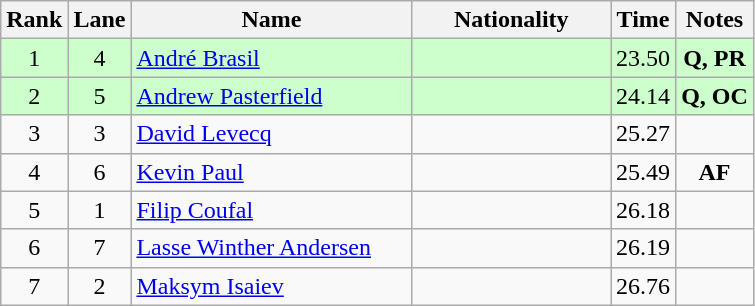<table class="wikitable sortable" style="text-align:center">
<tr>
<th>Rank</th>
<th>Lane</th>
<th style="width:180px">Name</th>
<th style="width:125px">Nationality</th>
<th>Time</th>
<th>Notes</th>
</tr>
<tr style="background:#cfc;">
<td>1</td>
<td>4</td>
<td style="text-align:left;"><a href='#'>André Brasil</a></td>
<td style="text-align:left;"></td>
<td>23.50</td>
<td><strong>Q, PR</strong></td>
</tr>
<tr style="background:#cfc;">
<td>2</td>
<td>5</td>
<td style="text-align:left;"><a href='#'>Andrew Pasterfield</a></td>
<td style="text-align:left;"></td>
<td>24.14</td>
<td><strong>Q, OC</strong></td>
</tr>
<tr>
<td>3</td>
<td>3</td>
<td style="text-align:left;"><a href='#'>David Levecq</a></td>
<td style="text-align:left;"></td>
<td>25.27</td>
<td></td>
</tr>
<tr>
<td>4</td>
<td>6</td>
<td style="text-align:left;"><a href='#'>Kevin Paul</a></td>
<td style="text-align:left;"></td>
<td>25.49</td>
<td><strong>AF</strong></td>
</tr>
<tr>
<td>5</td>
<td>1</td>
<td style="text-align:left;"><a href='#'>Filip Coufal</a></td>
<td style="text-align:left;"></td>
<td>26.18</td>
<td></td>
</tr>
<tr>
<td>6</td>
<td>7</td>
<td style="text-align:left;"><a href='#'>Lasse Winther Andersen</a></td>
<td style="text-align:left;"></td>
<td>26.19</td>
<td></td>
</tr>
<tr>
<td>7</td>
<td>2</td>
<td style="text-align:left;"><a href='#'>Maksym Isaiev</a></td>
<td style="text-align:left;"></td>
<td>26.76</td>
<td></td>
</tr>
</table>
